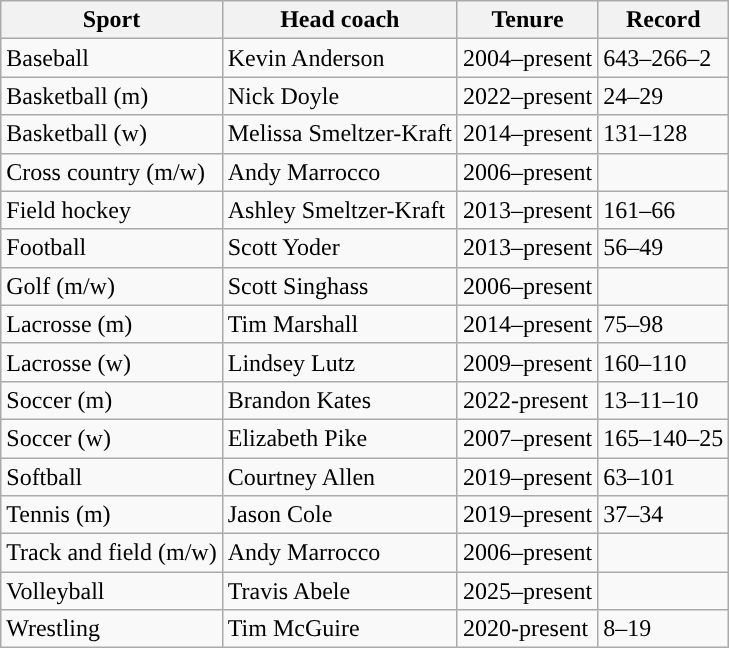<table class="wikitable"; style= "text-align: ">
<tr>
<th width=px>Sport</th>
<th width=px>Head coach</th>
<th width=px>Tenure</th>
<th width=px>Record</th>
</tr>
<tr>
<td>Baseball</td>
<td>Kevin Anderson</td>
<td>2004–present</td>
<td>643–266–2</td>
</tr>
<tr>
<td>Basketball (m)</td>
<td>Nick Doyle</td>
<td>2022–present</td>
<td>24–29</td>
</tr>
<tr>
<td>Basketball (w)</td>
<td>Melissa Smeltzer-Kraft</td>
<td>2014–present</td>
<td>131–128</td>
</tr>
<tr>
<td>Cross country (m/w)</td>
<td>Andy Marrocco</td>
<td>2006–present</td>
</tr>
<tr>
<td>Field hockey</td>
<td>Ashley Smeltzer-Kraft</td>
<td>2013–present</td>
<td>161–66</td>
</tr>
<tr>
<td>Football</td>
<td>Scott Yoder</td>
<td>2013–present</td>
<td>56–49</td>
</tr>
<tr>
<td>Golf (m/w)</td>
<td>Scott Singhass</td>
<td>2006–present</td>
<td></td>
</tr>
<tr>
<td>Lacrosse (m)</td>
<td>Tim Marshall</td>
<td>2014–present</td>
<td>75–98</td>
</tr>
<tr>
<td>Lacrosse (w)</td>
<td>Lindsey Lutz</td>
<td>2009–present</td>
<td>160–110</td>
</tr>
<tr>
<td>Soccer (m)</td>
<td>Brandon Kates</td>
<td>2022-present</td>
<td>13–11–10</td>
</tr>
<tr>
<td>Soccer (w)</td>
<td>Elizabeth Pike</td>
<td>2007–present</td>
<td>165–140–25</td>
</tr>
<tr>
<td>Softball</td>
<td>Courtney Allen</td>
<td>2019–present</td>
<td>63–101</td>
</tr>
<tr>
<td>Tennis (m)</td>
<td>Jason Cole</td>
<td>2019–present</td>
<td>37–34</td>
</tr>
<tr>
<td>Track and field (m/w)</td>
<td>Andy Marrocco</td>
<td>2006–present</td>
<td></td>
</tr>
<tr>
<td>Volleyball</td>
<td>Travis Abele</td>
<td>2025–present</td>
<td></td>
</tr>
<tr>
<td>Wrestling</td>
<td>Tim McGuire</td>
<td>2020-present</td>
<td>8–19</td>
</tr>
</table>
